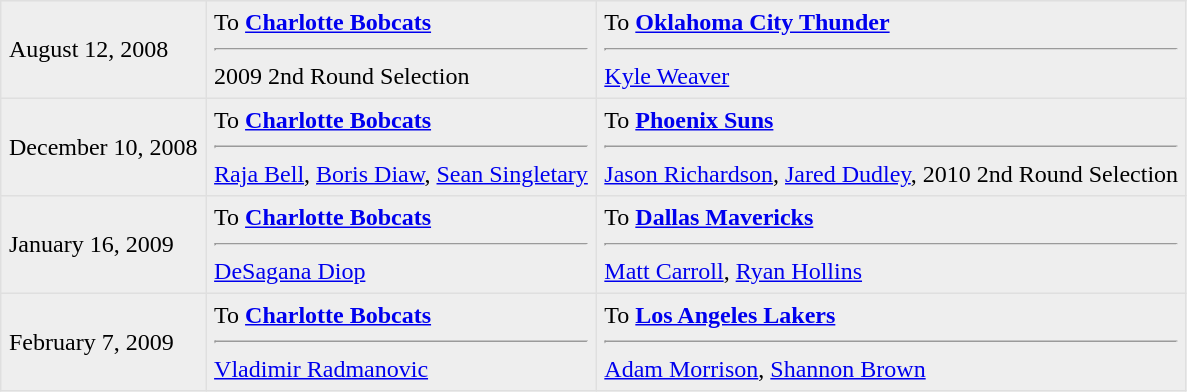<table border=1 style="border-collapse:collapse; background-color:#eeeeee" bordercolor="#DFDFDF" cellpadding="5">
<tr>
<td>August 12, 2008</td>
<td valign="top">To <strong><a href='#'>Charlotte Bobcats</a></strong><hr>2009 2nd Round Selection</td>
<td valign="top">To <strong><a href='#'>Oklahoma City Thunder</a></strong><hr><a href='#'>Kyle Weaver</a></td>
</tr>
<tr>
<td>December 10, 2008</td>
<td valign="top">To <strong><a href='#'>Charlotte Bobcats</a></strong><hr><a href='#'>Raja Bell</a>, <a href='#'>Boris Diaw</a>, <a href='#'>Sean Singletary</a></td>
<td valign="top">To <strong><a href='#'>Phoenix Suns</a></strong><hr><a href='#'>Jason Richardson</a>, <a href='#'>Jared Dudley</a>, 2010 2nd Round Selection</td>
</tr>
<tr>
<td>January 16, 2009</td>
<td valign="top">To <strong><a href='#'>Charlotte Bobcats</a></strong><hr><a href='#'>DeSagana Diop</a></td>
<td valign="top">To <strong><a href='#'>Dallas Mavericks</a></strong><hr><a href='#'>Matt Carroll</a>, <a href='#'>Ryan Hollins</a></td>
</tr>
<tr>
<td>February 7, 2009</td>
<td valign="top">To <strong><a href='#'>Charlotte Bobcats</a></strong><hr><a href='#'>Vladimir Radmanovic</a></td>
<td valign="top">To <strong><a href='#'>Los Angeles Lakers</a></strong><hr><a href='#'>Adam Morrison</a>, <a href='#'>Shannon Brown</a></td>
</tr>
</table>
